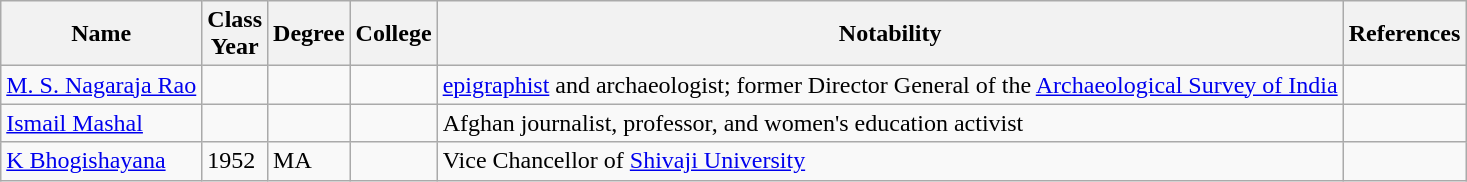<table class="wikitable">
<tr>
<th>Name</th>
<th>Class<br>Year</th>
<th>Degree</th>
<th>College</th>
<th>Notability</th>
<th>References</th>
</tr>
<tr>
<td><a href='#'>M. S. Nagaraja Rao</a></td>
<td></td>
<td></td>
<td></td>
<td><a href='#'>epigraphist</a> and archaeologist; former Director General of the <a href='#'>Archaeological Survey of India</a></td>
<td></td>
</tr>
<tr>
<td><a href='#'>Ismail Mashal</a></td>
<td></td>
<td></td>
<td></td>
<td>Afghan journalist, professor, and women's education activist</td>
<td></td>
</tr>
<tr>
<td><a href='#'>K Bhogishayana</a></td>
<td>1952</td>
<td>MA</td>
<td></td>
<td>Vice Chancellor of <a href='#'>Shivaji University</a></td>
<td></td>
</tr>
</table>
